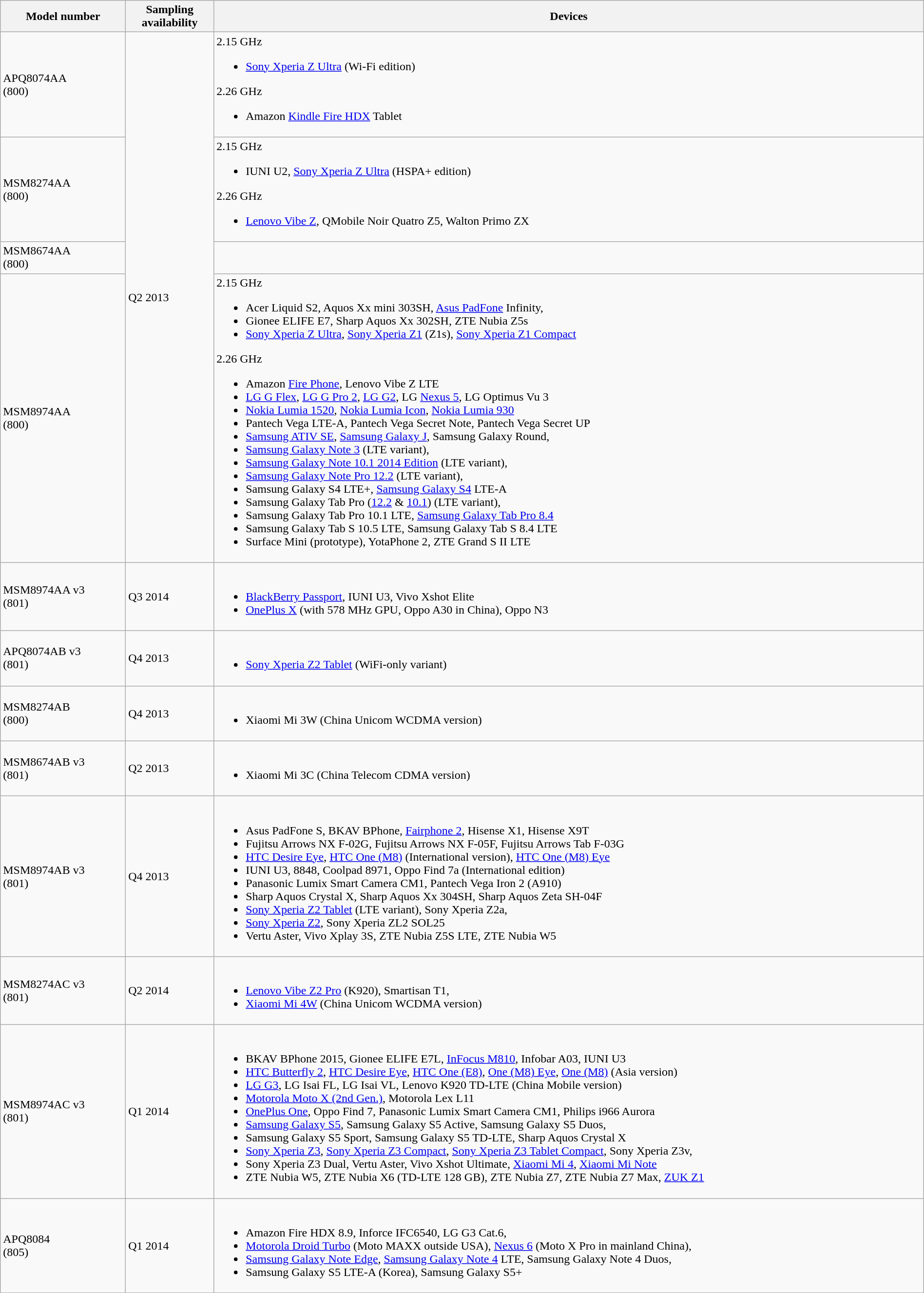<table class="wikitable" style="width:100%">
<tr>
<th>Model number</th>
<th>Sampling<br>availability</th>
<th>Devices</th>
</tr>
<tr>
<td>APQ8074AA <br>(800)</td>
<td rowspan="4">Q2 2013</td>
<td>2.15 GHz<br><ul><li><a href='#'>Sony Xperia Z Ultra</a> (Wi-Fi edition)</li></ul>2.26 GHz<ul><li>Amazon <a href='#'>Kindle Fire HDX</a> Tablet</li></ul></td>
</tr>
<tr>
<td>MSM8274AA <br>(800)</td>
<td>2.15 GHz<br><ul><li>IUNI U2, <a href='#'>Sony Xperia Z Ultra</a> (HSPA+ edition)</li></ul>2.26 GHz<ul><li><a href='#'>Lenovo Vibe Z</a>, QMobile Noir Quatro Z5, Walton Primo ZX</li></ul></td>
</tr>
<tr>
<td>MSM8674AA <br>(800)</td>
<td></td>
</tr>
<tr>
<td>MSM8974AA <br>(800)</td>
<td>2.15 GHz<br><ul><li>Acer Liquid S2, Aquos Xx mini 303SH, <a href='#'>Asus PadFone</a> Infinity,</li><li>Gionee ELIFE E7, Sharp Aquos Xx 302SH, ZTE Nubia Z5s</li><li><a href='#'>Sony Xperia Z Ultra</a>, <a href='#'>Sony Xperia Z1</a> (Z1s), <a href='#'>Sony Xperia Z1 Compact</a></li></ul>2.26 GHz<ul><li>Amazon <a href='#'>Fire Phone</a>, Lenovo Vibe Z LTE</li><li><a href='#'>LG G Flex</a>, <a href='#'>LG G Pro 2</a>, <a href='#'>LG G2</a>, LG <a href='#'>Nexus 5</a>, LG Optimus Vu 3</li><li><a href='#'>Nokia Lumia 1520</a>, <a href='#'>Nokia Lumia Icon</a>, <a href='#'>Nokia Lumia 930</a></li><li>Pantech Vega LTE-A, Pantech Vega Secret Note, Pantech Vega Secret UP</li><li><a href='#'>Samsung ATIV SE</a>, <a href='#'>Samsung Galaxy J</a>, Samsung Galaxy Round,</li><li><a href='#'>Samsung Galaxy Note 3</a> (LTE variant),</li><li><a href='#'>Samsung Galaxy Note 10.1 2014 Edition</a> (LTE variant),</li><li><a href='#'>Samsung Galaxy Note Pro 12.2</a> (LTE variant),</li><li>Samsung Galaxy S4 LTE+, <a href='#'>Samsung Galaxy S4</a> LTE-A</li><li>Samsung Galaxy Tab Pro (<a href='#'>12.2</a> & <a href='#'>10.1</a>) (LTE variant),</li><li>Samsung Galaxy Tab Pro 10.1 LTE, <a href='#'>Samsung Galaxy Tab Pro 8.4</a></li><li>Samsung Galaxy Tab S 10.5 LTE, Samsung Galaxy Tab S 8.4 LTE</li><li>Surface Mini (prototype), YotaPhone 2, ZTE Grand S II LTE</li></ul></td>
</tr>
<tr>
<td>MSM8974AA v3 <br>(801)</td>
<td>Q3 2014</td>
<td><br><ul><li><a href='#'>BlackBerry Passport</a>, IUNI U3, Vivo Xshot Elite</li><li><a href='#'>OnePlus X</a> (with 578 MHz GPU, Oppo A30 in China), Oppo N3</li></ul></td>
</tr>
<tr>
<td>APQ8074AB v3 <br>(801)</td>
<td>Q4 2013</td>
<td><br><ul><li><a href='#'>Sony Xperia Z2 Tablet</a> (WiFi-only variant)</li></ul></td>
</tr>
<tr>
<td>MSM8274AB <br>(800)</td>
<td>Q4 2013</td>
<td><br><ul><li>Xiaomi Mi 3W (China Unicom WCDMA version)</li></ul></td>
</tr>
<tr>
<td>MSM8674AB v3 <br>(801)</td>
<td>Q2 2013</td>
<td><br><ul><li>Xiaomi Mi 3C (China Telecom CDMA version)</li></ul></td>
</tr>
<tr>
<td>MSM8974AB v3 <br>(801)</td>
<td>Q4 2013</td>
<td><br><ul><li>Asus PadFone S, BKAV BPhone, <a href='#'>Fairphone 2</a>, Hisense X1, Hisense X9T</li><li>Fujitsu Arrows NX F-02G, Fujitsu Arrows NX F-05F, Fujitsu Arrows Tab F-03G</li><li><a href='#'>HTC Desire Eye</a>, <a href='#'>HTC One (M8)</a> (International version), <a href='#'>HTC One (M8) Eye</a></li><li>IUNI U3, 8848, Coolpad 8971, Oppo Find 7a (International edition)</li><li>Panasonic Lumix Smart Camera CM1, Pantech Vega Iron 2 (A910)</li><li>Sharp Aquos Crystal X, Sharp Aquos Xx 304SH, Sharp Aquos Zeta SH-04F</li><li><a href='#'>Sony Xperia Z2 Tablet</a> (LTE variant), Sony Xperia Z2a,</li><li><a href='#'>Sony Xperia Z2</a>, Sony Xperia ZL2 SOL25</li><li>Vertu Aster, Vivo Xplay 3S, ZTE Nubia Z5S LTE, ZTE Nubia W5</li></ul></td>
</tr>
<tr>
<td>MSM8274AC v3 <br>(801)</td>
<td>Q2 2014</td>
<td><br><ul><li><a href='#'>Lenovo Vibe Z2 Pro</a> (K920), Smartisan T1,</li><li><a href='#'>Xiaomi Mi 4W</a> (China Unicom WCDMA version)</li></ul></td>
</tr>
<tr>
<td>MSM8974AC v3 <br>(801)</td>
<td>Q1 2014</td>
<td><br><ul><li>BKAV BPhone 2015, Gionee ELIFE E7L, <a href='#'>InFocus M810</a>, Infobar A03, IUNI U3</li><li><a href='#'>HTC Butterfly 2</a>, <a href='#'>HTC Desire Eye</a>, <a href='#'>HTC One (E8)</a>, <a href='#'>One (M8) Eye</a>, <a href='#'>One (M8)</a> (Asia version)</li><li><a href='#'>LG G3</a>, LG Isai FL, LG Isai VL, Lenovo K920 TD-LTE (China Mobile version)</li><li><a href='#'>Motorola Moto X (2nd Gen.)</a>, Motorola Lex L11</li><li><a href='#'>OnePlus One</a>, Oppo Find 7, Panasonic Lumix Smart Camera CM1, Philips i966 Aurora</li><li><a href='#'>Samsung Galaxy S5</a>, Samsung Galaxy S5 Active, Samsung Galaxy S5 Duos,</li><li>Samsung Galaxy S5 Sport, Samsung Galaxy S5 TD-LTE, Sharp Aquos Crystal X</li><li><a href='#'>Sony Xperia Z3</a>, <a href='#'>Sony Xperia Z3 Compact</a>, <a href='#'>Sony Xperia Z3 Tablet Compact</a>, Sony Xperia Z3v,</li><li>Sony Xperia Z3 Dual, Vertu Aster, Vivo Xshot Ultimate, <a href='#'>Xiaomi Mi 4</a>, <a href='#'>Xiaomi Mi Note</a></li><li>ZTE Nubia W5, ZTE Nubia X6 (TD-LTE 128 GB), ZTE Nubia Z7, ZTE Nubia Z7 Max, <a href='#'>ZUK Z1</a></li></ul></td>
</tr>
<tr>
<td>APQ8084 <br>(805)</td>
<td>Q1 2014</td>
<td><br><ul><li>Amazon Fire HDX 8.9, Inforce IFC6540, LG G3 Cat.6,</li><li><a href='#'>Motorola Droid Turbo</a> (Moto MAXX outside USA), <a href='#'>Nexus 6</a> (Moto X Pro in mainland China),</li><li><a href='#'>Samsung Galaxy Note Edge</a>, <a href='#'>Samsung Galaxy Note 4</a> LTE, Samsung Galaxy Note 4 Duos,</li><li>Samsung Galaxy S5 LTE-A (Korea), Samsung Galaxy S5+</li></ul></td>
</tr>
<tr>
</tr>
</table>
